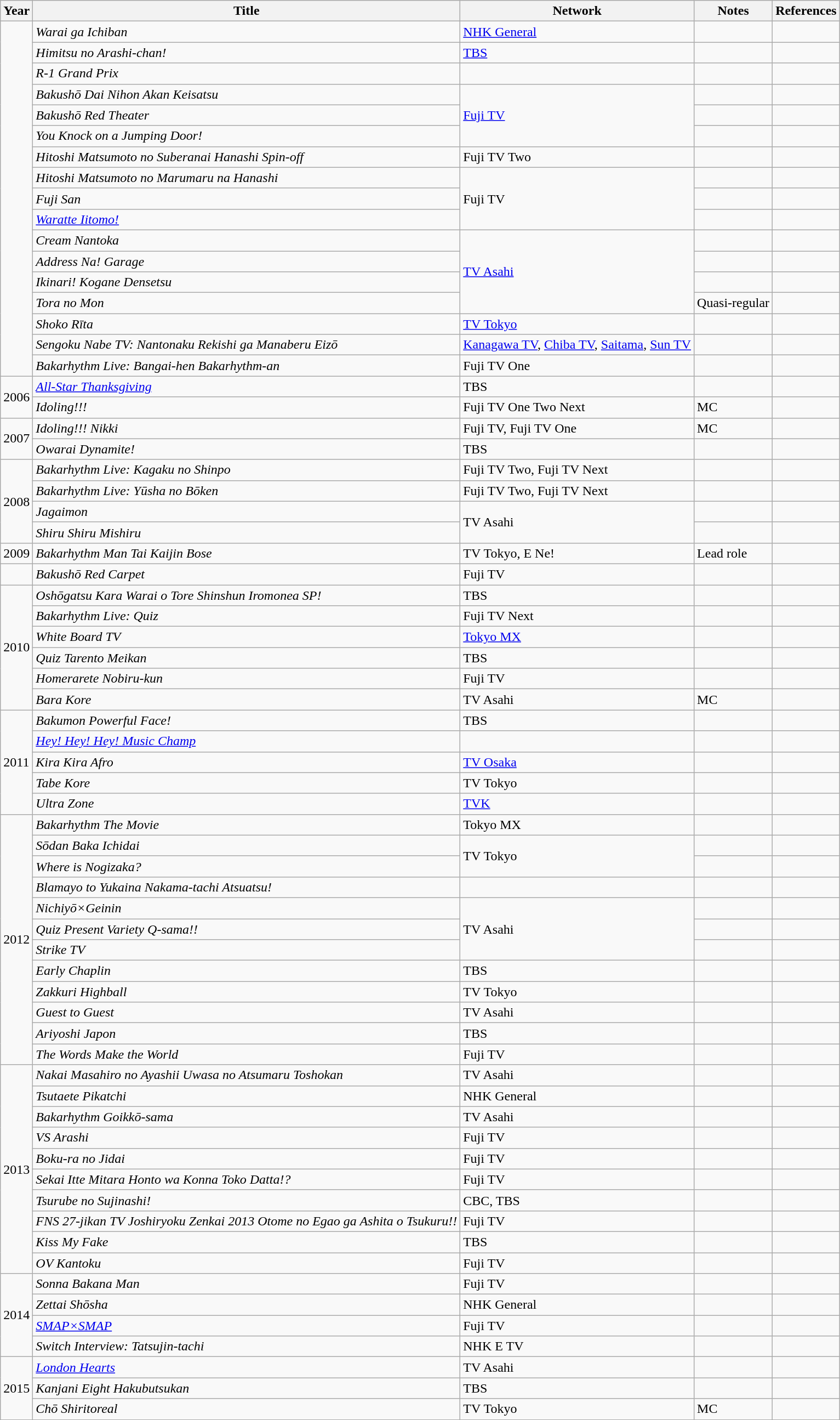<table class="wikitable">
<tr>
<th>Year</th>
<th>Title</th>
<th>Network</th>
<th>Notes</th>
<th>References</th>
</tr>
<tr>
<td rowspan="17"></td>
<td><em>Warai ga Ichiban</em></td>
<td><a href='#'>NHK General</a></td>
<td></td>
<td></td>
</tr>
<tr>
<td><em>Himitsu no Arashi-chan!</em></td>
<td><a href='#'>TBS</a></td>
<td></td>
<td></td>
</tr>
<tr>
<td><em>R-1 Grand Prix</em></td>
<td></td>
<td></td>
<td></td>
</tr>
<tr>
<td><em>Bakushō Dai Nihon Akan Keisatsu</em></td>
<td rowspan="3"><a href='#'>Fuji TV</a></td>
<td></td>
<td></td>
</tr>
<tr>
<td><em>Bakushō Red Theater</em></td>
<td></td>
<td></td>
</tr>
<tr>
<td><em>You Knock on a Jumping Door!</em></td>
<td></td>
<td></td>
</tr>
<tr>
<td><em>Hitoshi Matsumoto no Suberanai Hanashi Spin-off</em></td>
<td>Fuji TV Two</td>
<td></td>
<td></td>
</tr>
<tr>
<td><em>Hitoshi Matsumoto no Marumaru na Hanashi</em></td>
<td rowspan="3">Fuji TV</td>
<td></td>
<td></td>
</tr>
<tr>
<td><em>Fuji San</em></td>
<td></td>
<td></td>
</tr>
<tr>
<td><em><a href='#'>Waratte Iitomo!</a></em></td>
<td></td>
<td></td>
</tr>
<tr>
<td><em>Cream Nantoka</em></td>
<td rowspan="4"><a href='#'>TV Asahi</a></td>
<td></td>
<td></td>
</tr>
<tr>
<td><em>Address Na! Garage</em></td>
<td></td>
<td></td>
</tr>
<tr>
<td><em>Ikinari! Kogane Densetsu</em></td>
<td></td>
<td></td>
</tr>
<tr>
<td><em>Tora no Mon</em></td>
<td>Quasi-regular</td>
<td></td>
</tr>
<tr>
<td><em>Shoko Rīta</em></td>
<td><a href='#'>TV Tokyo</a></td>
<td></td>
<td></td>
</tr>
<tr>
<td><em>Sengoku Nabe TV: Nantonaku Rekishi ga Manaberu Eizō</em></td>
<td><a href='#'>Kanagawa TV</a>, <a href='#'>Chiba TV</a>, <a href='#'>Saitama</a>, <a href='#'>Sun TV</a></td>
<td></td>
<td></td>
</tr>
<tr>
<td><em>Bakarhythm Live: Bangai-hen Bakarhythm-an</em></td>
<td>Fuji TV One</td>
<td></td>
<td></td>
</tr>
<tr>
<td rowspan="2">2006</td>
<td><em><a href='#'>All-Star Thanksgiving</a></em></td>
<td>TBS</td>
<td></td>
<td></td>
</tr>
<tr>
<td><em>Idoling!!!</em></td>
<td>Fuji TV One Two Next</td>
<td>MC</td>
<td></td>
</tr>
<tr>
<td rowspan="2">2007</td>
<td><em>Idoling!!! Nikki</em></td>
<td>Fuji TV, Fuji TV One</td>
<td>MC</td>
<td></td>
</tr>
<tr>
<td><em>Owarai Dynamite!</em></td>
<td>TBS</td>
<td></td>
<td></td>
</tr>
<tr>
<td rowspan="4">2008</td>
<td><em>Bakarhythm Live: Kagaku no Shinpo</em></td>
<td>Fuji TV Two, Fuji TV Next</td>
<td></td>
<td></td>
</tr>
<tr>
<td><em>Bakarhythm Live: Yūsha no Bōken</em></td>
<td>Fuji TV Two, Fuji TV Next</td>
<td></td>
<td></td>
</tr>
<tr>
<td><em>Jagaimon</em></td>
<td rowspan="2">TV Asahi</td>
<td></td>
<td></td>
</tr>
<tr>
<td><em>Shiru Shiru Mishiru</em></td>
<td></td>
<td></td>
</tr>
<tr>
<td>2009</td>
<td><em>Bakarhythm Man Tai Kaijin Bose</em></td>
<td>TV Tokyo, E Ne!</td>
<td>Lead role</td>
<td></td>
</tr>
<tr>
<td></td>
<td><em>Bakushō Red Carpet</em></td>
<td>Fuji TV</td>
<td></td>
<td></td>
</tr>
<tr>
<td rowspan="6">2010</td>
<td><em>Oshōgatsu Kara Warai o Tore Shinshun Iromonea SP!</em></td>
<td>TBS</td>
<td></td>
<td></td>
</tr>
<tr>
<td><em>Bakarhythm Live: Quiz</em></td>
<td>Fuji TV Next</td>
<td></td>
<td></td>
</tr>
<tr>
<td><em>White Board TV</em></td>
<td><a href='#'>Tokyo MX</a></td>
<td></td>
<td></td>
</tr>
<tr>
<td><em>Quiz Tarento Meikan</em></td>
<td>TBS</td>
<td></td>
<td></td>
</tr>
<tr>
<td><em>Homerarete Nobiru-kun</em></td>
<td>Fuji TV</td>
<td></td>
<td></td>
</tr>
<tr>
<td><em>Bara Kore</em></td>
<td>TV Asahi</td>
<td>MC</td>
<td></td>
</tr>
<tr>
<td rowspan="5">2011</td>
<td><em>Bakumon Powerful Face!</em></td>
<td>TBS</td>
<td></td>
<td></td>
</tr>
<tr>
<td><em><a href='#'>Hey! Hey! Hey! Music Champ</a></em></td>
<td></td>
<td></td>
<td></td>
</tr>
<tr>
<td><em>Kira Kira Afro</em></td>
<td><a href='#'>TV Osaka</a></td>
<td></td>
<td></td>
</tr>
<tr>
<td><em>Tabe Kore</em></td>
<td>TV Tokyo</td>
<td></td>
<td></td>
</tr>
<tr>
<td><em>Ultra Zone</em></td>
<td><a href='#'>TVK</a></td>
<td></td>
<td></td>
</tr>
<tr>
<td rowspan="12">2012</td>
<td><em>Bakarhythm The Movie</em></td>
<td>Tokyo MX</td>
<td></td>
<td></td>
</tr>
<tr>
<td><em>Sōdan Baka Ichidai</em></td>
<td rowspan="2">TV Tokyo</td>
<td></td>
<td></td>
</tr>
<tr>
<td><em>Where is Nogizaka?</em></td>
<td></td>
<td></td>
</tr>
<tr>
<td><em>Blamayo to Yukaina Nakama-tachi Atsuatsu!</em></td>
<td></td>
<td></td>
<td></td>
</tr>
<tr>
<td><em>Nichiyō×Geinin</em></td>
<td rowspan="3">TV Asahi</td>
<td></td>
<td></td>
</tr>
<tr>
<td><em>Quiz Present Variety Q-sama!!</em></td>
<td></td>
<td></td>
</tr>
<tr>
<td><em>Strike TV</em></td>
<td></td>
<td></td>
</tr>
<tr>
<td><em>Early Chaplin</em></td>
<td>TBS</td>
<td></td>
<td></td>
</tr>
<tr>
<td><em>Zakkuri Highball</em></td>
<td>TV Tokyo</td>
<td></td>
<td></td>
</tr>
<tr>
<td><em>Guest to Guest</em></td>
<td>TV Asahi</td>
<td></td>
<td></td>
</tr>
<tr>
<td><em>Ariyoshi Japon</em></td>
<td>TBS</td>
<td></td>
<td></td>
</tr>
<tr>
<td><em>The Words Make the World</em></td>
<td>Fuji TV</td>
<td></td>
<td></td>
</tr>
<tr>
<td rowspan="10">2013</td>
<td><em>Nakai Masahiro no Ayashii Uwasa no Atsumaru Toshokan</em></td>
<td>TV Asahi</td>
<td></td>
<td></td>
</tr>
<tr>
<td><em>Tsutaete Pikatchi</em></td>
<td>NHK General</td>
<td></td>
<td></td>
</tr>
<tr>
<td><em>Bakarhythm Goikkō-sama</em></td>
<td>TV Asahi</td>
<td></td>
<td></td>
</tr>
<tr>
<td><em>VS Arashi</em></td>
<td>Fuji TV</td>
<td></td>
<td></td>
</tr>
<tr>
<td><em>Boku-ra no Jidai</em></td>
<td>Fuji TV</td>
<td></td>
<td></td>
</tr>
<tr>
<td><em>Sekai Itte Mitara Honto wa Konna Toko Datta!?</em></td>
<td>Fuji TV</td>
<td></td>
<td></td>
</tr>
<tr>
<td><em>Tsurube no Sujinashi!</em></td>
<td>CBC, TBS</td>
<td></td>
<td></td>
</tr>
<tr>
<td><em>FNS 27-jikan TV Joshiryoku Zenkai 2013 Otome no Egao ga Ashita o Tsukuru!!</em></td>
<td>Fuji TV</td>
<td></td>
<td></td>
</tr>
<tr>
<td><em>Kiss My Fake</em></td>
<td>TBS</td>
<td></td>
<td></td>
</tr>
<tr>
<td><em>OV Kantoku</em></td>
<td>Fuji TV</td>
<td></td>
<td></td>
</tr>
<tr>
<td rowspan="4">2014</td>
<td><em>Sonna Bakana Man</em></td>
<td>Fuji TV</td>
<td></td>
<td></td>
</tr>
<tr>
<td><em>Zettai Shōsha</em></td>
<td>NHK General</td>
<td></td>
<td></td>
</tr>
<tr>
<td><em><a href='#'>SMAP×SMAP</a></em></td>
<td>Fuji TV</td>
<td></td>
<td></td>
</tr>
<tr>
<td><em>Switch Interview: Tatsujin-tachi</em></td>
<td>NHK E TV</td>
<td></td>
<td></td>
</tr>
<tr>
<td rowspan="3">2015</td>
<td><em><a href='#'>London Hearts</a></em></td>
<td>TV Asahi</td>
<td></td>
<td></td>
</tr>
<tr>
<td><em>Kanjani Eight Hakubutsukan</em></td>
<td>TBS</td>
<td></td>
<td></td>
</tr>
<tr>
<td><em>Chō Shiritoreal</em></td>
<td>TV Tokyo</td>
<td>MC</td>
<td></td>
</tr>
</table>
